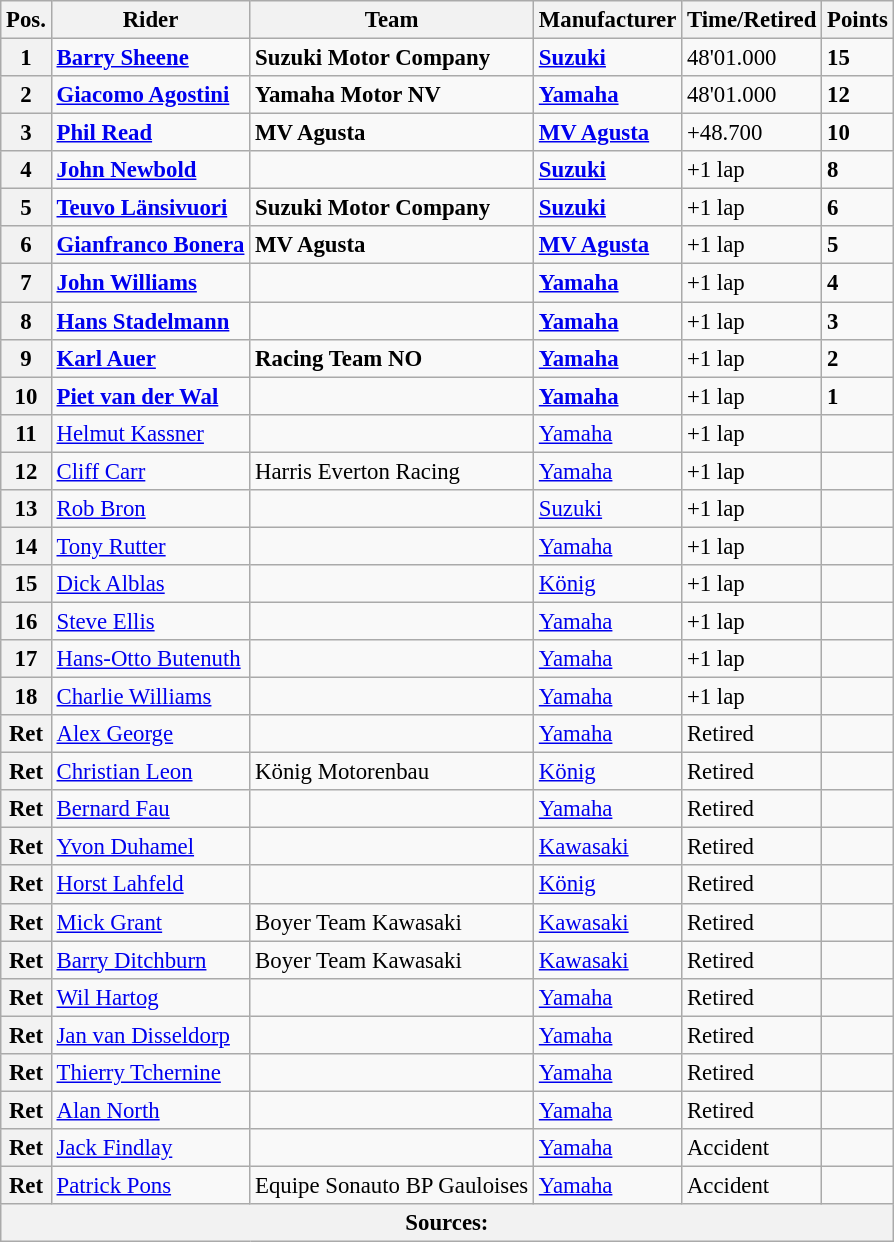<table class="wikitable" style="font-size: 95%;">
<tr>
<th>Pos.</th>
<th>Rider</th>
<th>Team</th>
<th>Manufacturer</th>
<th>Time/Retired</th>
<th>Points</th>
</tr>
<tr>
<th>1</th>
<td> <strong><a href='#'>Barry Sheene</a></strong></td>
<td><strong>Suzuki Motor Company</strong></td>
<td><strong><a href='#'>Suzuki</a></strong></td>
<td>48'01.000</td>
<td><strong>15</strong></td>
</tr>
<tr>
<th>2</th>
<td> <strong><a href='#'>Giacomo Agostini</a></strong></td>
<td><strong>Yamaha Motor NV</strong></td>
<td><strong><a href='#'>Yamaha</a></strong></td>
<td>48'01.000</td>
<td><strong>12</strong></td>
</tr>
<tr>
<th>3</th>
<td> <strong><a href='#'>Phil Read</a></strong></td>
<td><strong>MV Agusta</strong></td>
<td><strong><a href='#'>MV Agusta</a></strong></td>
<td>+48.700</td>
<td><strong>10</strong></td>
</tr>
<tr>
<th>4</th>
<td> <strong><a href='#'>John Newbold</a></strong></td>
<td></td>
<td><strong><a href='#'>Suzuki</a></strong></td>
<td>+1 lap</td>
<td><strong>8</strong></td>
</tr>
<tr>
<th>5</th>
<td> <strong><a href='#'>Teuvo Länsivuori</a></strong></td>
<td><strong>Suzuki Motor Company</strong></td>
<td><strong><a href='#'>Suzuki</a></strong></td>
<td>+1 lap</td>
<td><strong>6</strong></td>
</tr>
<tr>
<th>6</th>
<td> <strong><a href='#'>Gianfranco Bonera</a></strong></td>
<td><strong>MV Agusta</strong></td>
<td><strong><a href='#'>MV Agusta</a></strong></td>
<td>+1 lap</td>
<td><strong>5</strong></td>
</tr>
<tr>
<th>7</th>
<td> <strong><a href='#'>John Williams</a></strong></td>
<td></td>
<td><strong><a href='#'>Yamaha</a></strong></td>
<td>+1 lap</td>
<td><strong>4</strong></td>
</tr>
<tr>
<th>8</th>
<td> <strong><a href='#'>Hans Stadelmann</a></strong></td>
<td></td>
<td><strong><a href='#'>Yamaha</a></strong></td>
<td>+1 lap</td>
<td><strong>3</strong></td>
</tr>
<tr>
<th>9</th>
<td> <strong><a href='#'>Karl Auer</a></strong></td>
<td><strong>Racing Team NO</strong></td>
<td><strong><a href='#'>Yamaha</a></strong></td>
<td>+1 lap</td>
<td><strong>2</strong></td>
</tr>
<tr>
<th>10</th>
<td> <strong><a href='#'>Piet van der Wal</a></strong></td>
<td></td>
<td><strong><a href='#'>Yamaha</a></strong></td>
<td>+1 lap</td>
<td><strong>1</strong></td>
</tr>
<tr>
<th>11</th>
<td> <a href='#'>Helmut Kassner</a></td>
<td></td>
<td><a href='#'>Yamaha</a></td>
<td>+1 lap</td>
<td></td>
</tr>
<tr>
<th>12</th>
<td> <a href='#'>Cliff Carr</a></td>
<td>Harris Everton Racing</td>
<td><a href='#'>Yamaha</a></td>
<td>+1 lap</td>
<td></td>
</tr>
<tr>
<th>13</th>
<td> <a href='#'>Rob Bron</a></td>
<td></td>
<td><a href='#'>Suzuki</a></td>
<td>+1 lap</td>
<td></td>
</tr>
<tr>
<th>14</th>
<td> <a href='#'>Tony Rutter</a></td>
<td></td>
<td><a href='#'>Yamaha</a></td>
<td>+1 lap</td>
<td></td>
</tr>
<tr>
<th>15</th>
<td> <a href='#'>Dick Alblas</a></td>
<td></td>
<td><a href='#'>König</a></td>
<td>+1 lap</td>
<td></td>
</tr>
<tr>
<th>16</th>
<td> <a href='#'>Steve Ellis</a></td>
<td></td>
<td><a href='#'>Yamaha</a></td>
<td>+1 lap</td>
<td></td>
</tr>
<tr>
<th>17</th>
<td> <a href='#'>Hans-Otto Butenuth</a></td>
<td></td>
<td><a href='#'>Yamaha</a></td>
<td>+1 lap</td>
<td></td>
</tr>
<tr>
<th>18</th>
<td> <a href='#'>Charlie Williams</a></td>
<td></td>
<td><a href='#'>Yamaha</a></td>
<td>+1 lap</td>
<td></td>
</tr>
<tr>
<th>Ret</th>
<td> <a href='#'>Alex George</a></td>
<td></td>
<td><a href='#'>Yamaha</a></td>
<td>Retired</td>
<td></td>
</tr>
<tr>
<th>Ret</th>
<td> <a href='#'>Christian Leon</a></td>
<td>König Motorenbau</td>
<td><a href='#'>König</a></td>
<td>Retired</td>
<td></td>
</tr>
<tr>
<th>Ret</th>
<td> <a href='#'>Bernard Fau</a></td>
<td></td>
<td><a href='#'>Yamaha</a></td>
<td>Retired</td>
<td></td>
</tr>
<tr>
<th>Ret</th>
<td> <a href='#'>Yvon Duhamel</a></td>
<td></td>
<td><a href='#'>Kawasaki</a></td>
<td>Retired</td>
<td></td>
</tr>
<tr>
<th>Ret</th>
<td> <a href='#'>Horst Lahfeld</a></td>
<td></td>
<td><a href='#'>König</a></td>
<td>Retired</td>
<td></td>
</tr>
<tr>
<th>Ret</th>
<td> <a href='#'>Mick Grant</a></td>
<td>Boyer Team Kawasaki</td>
<td><a href='#'>Kawasaki</a></td>
<td>Retired</td>
<td></td>
</tr>
<tr>
<th>Ret</th>
<td> <a href='#'>Barry Ditchburn</a></td>
<td>Boyer Team Kawasaki</td>
<td><a href='#'>Kawasaki</a></td>
<td>Retired</td>
<td></td>
</tr>
<tr>
<th>Ret</th>
<td> <a href='#'>Wil Hartog</a></td>
<td></td>
<td><a href='#'>Yamaha</a></td>
<td>Retired</td>
<td></td>
</tr>
<tr>
<th>Ret</th>
<td> <a href='#'>Jan van Disseldorp</a></td>
<td></td>
<td><a href='#'>Yamaha</a></td>
<td>Retired</td>
<td></td>
</tr>
<tr>
<th>Ret</th>
<td> <a href='#'>Thierry Tchernine</a></td>
<td></td>
<td><a href='#'>Yamaha</a></td>
<td>Retired</td>
<td></td>
</tr>
<tr>
<th>Ret</th>
<td> <a href='#'>Alan North</a></td>
<td></td>
<td><a href='#'>Yamaha</a></td>
<td>Retired</td>
<td></td>
</tr>
<tr>
<th>Ret</th>
<td> <a href='#'>Jack Findlay</a></td>
<td></td>
<td><a href='#'>Yamaha</a></td>
<td>Accident</td>
<td></td>
</tr>
<tr>
<th>Ret</th>
<td> <a href='#'>Patrick Pons</a></td>
<td>Equipe Sonauto BP Gauloises</td>
<td><a href='#'>Yamaha</a></td>
<td>Accident</td>
<td></td>
</tr>
<tr>
<th colspan=9>Sources: </th>
</tr>
</table>
